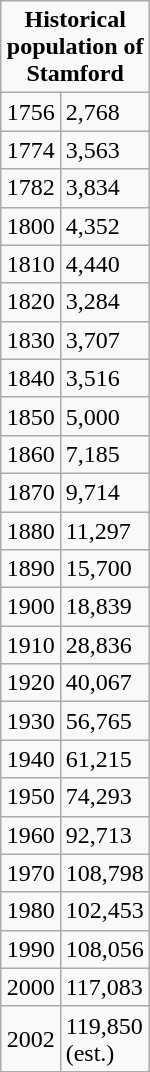<table class="wikitable" style="float:right;">
<tr>
<td colspan="2" align="center"><strong>Historical<br> population of<br> Stamford</strong></td>
</tr>
<tr>
<td>1756</td>
<td>2,768</td>
</tr>
<tr>
<td>1774</td>
<td>3,563</td>
</tr>
<tr>
<td>1782</td>
<td>3,834</td>
</tr>
<tr>
<td>1800</td>
<td>4,352</td>
</tr>
<tr>
<td>1810</td>
<td>4,440</td>
</tr>
<tr>
<td>1820</td>
<td>3,284</td>
</tr>
<tr>
<td>1830</td>
<td>3,707</td>
</tr>
<tr>
<td>1840</td>
<td>3,516</td>
</tr>
<tr>
<td>1850</td>
<td>5,000</td>
</tr>
<tr>
<td>1860</td>
<td>7,185</td>
</tr>
<tr>
<td>1870</td>
<td>9,714</td>
</tr>
<tr>
<td>1880</td>
<td>11,297</td>
</tr>
<tr>
<td>1890</td>
<td>15,700</td>
</tr>
<tr>
<td>1900</td>
<td>18,839</td>
</tr>
<tr>
<td>1910</td>
<td>28,836</td>
</tr>
<tr>
<td>1920</td>
<td>40,067</td>
</tr>
<tr>
<td>1930</td>
<td>56,765</td>
</tr>
<tr>
<td>1940</td>
<td>61,215</td>
</tr>
<tr>
<td>1950</td>
<td>74,293</td>
</tr>
<tr>
<td>1960</td>
<td>92,713</td>
</tr>
<tr>
<td>1970</td>
<td>108,798</td>
</tr>
<tr>
<td>1980</td>
<td>102,453</td>
</tr>
<tr>
<td>1990</td>
<td>108,056</td>
</tr>
<tr>
<td>2000</td>
<td>117,083</td>
</tr>
<tr>
<td>2002</td>
<td>119,850<br> (est.)</td>
</tr>
</table>
